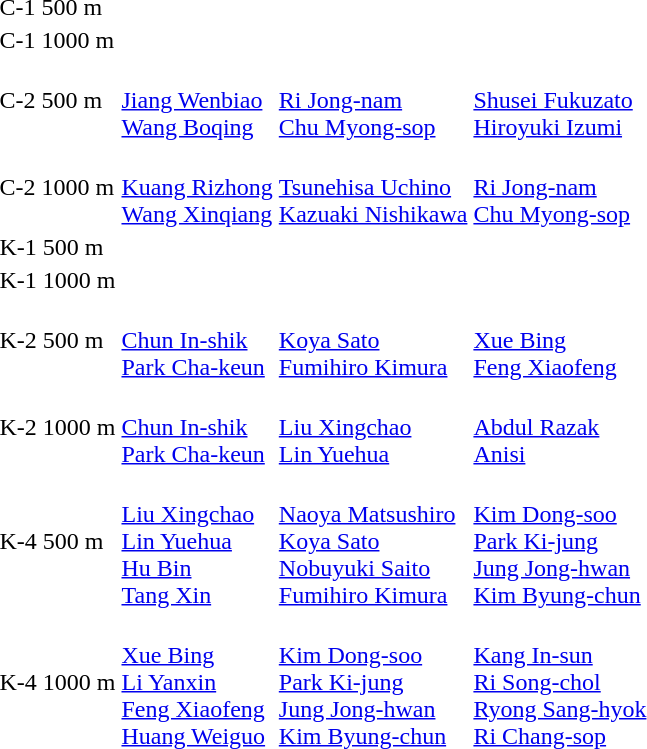<table>
<tr>
<td>C-1 500 m</td>
<td></td>
<td></td>
<td></td>
</tr>
<tr>
<td>C-1 1000 m</td>
<td></td>
<td></td>
<td></td>
</tr>
<tr>
<td>C-2 500 m</td>
<td><br><a href='#'>Jiang Wenbiao</a><br><a href='#'>Wang Boqing</a></td>
<td><br><a href='#'>Ri Jong-nam</a><br><a href='#'>Chu Myong-sop</a></td>
<td><br><a href='#'>Shusei Fukuzato</a><br><a href='#'>Hiroyuki Izumi</a></td>
</tr>
<tr>
<td>C-2 1000 m</td>
<td><br><a href='#'>Kuang Rizhong</a><br><a href='#'>Wang Xinqiang</a></td>
<td><br><a href='#'>Tsunehisa Uchino</a><br><a href='#'>Kazuaki Nishikawa</a></td>
<td><br><a href='#'>Ri Jong-nam</a><br><a href='#'>Chu Myong-sop</a></td>
</tr>
<tr>
<td>K-1 500 m</td>
<td></td>
<td></td>
<td></td>
</tr>
<tr>
<td>K-1 1000 m</td>
<td></td>
<td></td>
<td></td>
</tr>
<tr>
<td>K-2 500 m</td>
<td><br><a href='#'>Chun In-shik</a><br><a href='#'>Park Cha-keun</a></td>
<td><br><a href='#'>Koya Sato</a><br><a href='#'>Fumihiro Kimura</a></td>
<td><br><a href='#'>Xue Bing</a><br><a href='#'>Feng Xiaofeng</a></td>
</tr>
<tr>
<td>K-2 1000 m</td>
<td><br><a href='#'>Chun In-shik</a><br><a href='#'>Park Cha-keun</a></td>
<td><br><a href='#'>Liu Xingchao</a><br><a href='#'>Lin Yuehua</a></td>
<td><br><a href='#'>Abdul Razak</a><br><a href='#'>Anisi</a></td>
</tr>
<tr>
<td>K-4 500 m</td>
<td><br><a href='#'>Liu Xingchao</a><br><a href='#'>Lin Yuehua</a><br><a href='#'>Hu Bin</a><br><a href='#'>Tang Xin</a></td>
<td><br><a href='#'>Naoya Matsushiro</a><br><a href='#'>Koya Sato</a><br><a href='#'>Nobuyuki Saito</a><br><a href='#'>Fumihiro Kimura</a></td>
<td><br><a href='#'>Kim Dong-soo</a><br><a href='#'>Park Ki-jung</a><br><a href='#'>Jung Jong-hwan</a><br><a href='#'>Kim Byung-chun</a></td>
</tr>
<tr>
<td>K-4 1000 m</td>
<td><br><a href='#'>Xue Bing</a><br><a href='#'>Li Yanxin</a><br><a href='#'>Feng Xiaofeng</a><br><a href='#'>Huang Weiguo</a></td>
<td><br><a href='#'>Kim Dong-soo</a><br><a href='#'>Park Ki-jung</a><br><a href='#'>Jung Jong-hwan</a><br><a href='#'>Kim Byung-chun</a></td>
<td><br><a href='#'>Kang In-sun</a><br><a href='#'>Ri Song-chol</a><br><a href='#'>Ryong Sang-hyok</a><br><a href='#'>Ri Chang-sop</a></td>
</tr>
</table>
